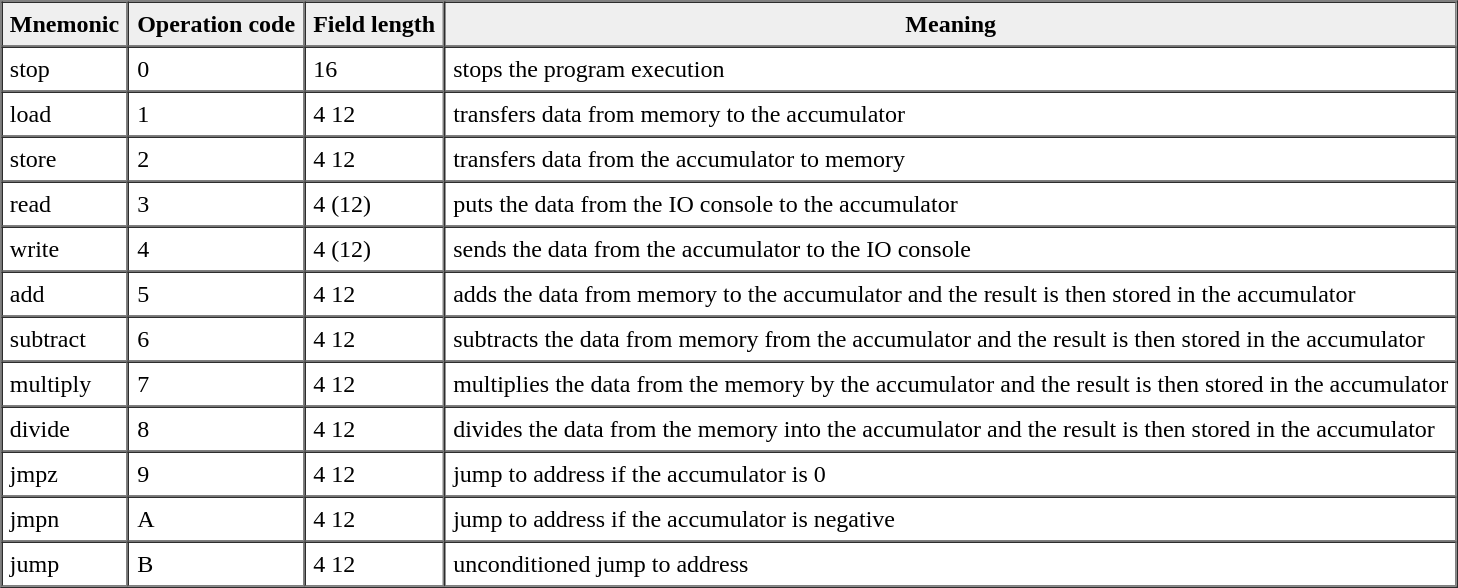<table border="1" cellpadding="5" cellspacing="0" align="center">
<tr>
<th style="background:#efefef;">Mnemonic</th>
<th style="background:#efefef;">Operation code</th>
<th style="background:#efefef;">Field length</th>
<th style="background:#efefef;">Meaning</th>
</tr>
<tr>
<td>stop</td>
<td>0</td>
<td>16</td>
<td>stops the program execution</td>
</tr>
<tr>
<td>load</td>
<td>1</td>
<td>4 12</td>
<td>transfers data from memory to the accumulator</td>
</tr>
<tr>
<td>store</td>
<td>2</td>
<td>4 12</td>
<td>transfers data from the accumulator to memory</td>
</tr>
<tr>
<td>read</td>
<td>3</td>
<td>4 (12)</td>
<td>puts the data from the IO console to the accumulator</td>
</tr>
<tr>
<td>write</td>
<td>4</td>
<td>4 (12)</td>
<td>sends the data from the accumulator to the IO console</td>
</tr>
<tr>
<td>add</td>
<td>5</td>
<td>4 12</td>
<td>adds the data from memory to the accumulator and the result is then stored in the accumulator</td>
</tr>
<tr>
<td>subtract</td>
<td>6</td>
<td>4 12</td>
<td>subtracts the data from memory from the accumulator and the result is then stored in the accumulator</td>
</tr>
<tr>
<td>multiply</td>
<td>7</td>
<td>4 12</td>
<td>multiplies the data from the memory by the accumulator and the result is then stored in the accumulator</td>
</tr>
<tr>
<td>divide</td>
<td>8</td>
<td>4 12</td>
<td>divides the data from the memory into the accumulator and the result is then stored in the accumulator</td>
</tr>
<tr>
<td>jmpz</td>
<td>9</td>
<td>4 12</td>
<td>jump to address if the accumulator is 0</td>
</tr>
<tr>
<td>jmpn</td>
<td>A</td>
<td>4 12</td>
<td>jump to address if the accumulator is negative</td>
</tr>
<tr>
<td>jump</td>
<td>B</td>
<td>4 12</td>
<td>unconditioned jump to address</td>
</tr>
</table>
